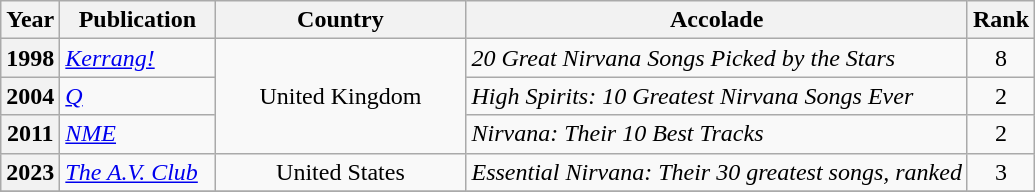<table class="wikitable plainrowheaders" style="text-align:left;">
<tr>
<th scope="col">Year</th>
<th scope="col" style="width:6em;">Publication</th>
<th scope="col" style="width:10em;">Country</th>
<th scope="col">Accolade</th>
<th scope="col">Rank</th>
</tr>
<tr>
<th scope="row">1998</th>
<td><em><a href='#'>Kerrang!</a></em></td>
<td style="text-align:center;" rowspan="3">United Kingdom</td>
<td><em>20 Great Nirvana Songs Picked by the Stars</em></td>
<td style="text-align:center;">8</td>
</tr>
<tr>
<th scope="row">2004</th>
<td><em><a href='#'>Q</a></em></td>
<td><em>High Spirits: 10 Greatest Nirvana Songs Ever</em></td>
<td style="text-align:center;">2</td>
</tr>
<tr>
<th scope="row">2011</th>
<td><em><a href='#'>NME</a></em></td>
<td><em>Nirvana: Their 10 Best Tracks</em></td>
<td style="text-align:center;">2</td>
</tr>
<tr>
<th scope="row">2023</th>
<td><em><a href='#'>The A.V. Club</a></em></td>
<td style="text-align:center">United States</td>
<td><em>Essential Nirvana: Their 30 greatest songs, ranked</em></td>
<td style="text-align:center;">3</td>
</tr>
<tr>
</tr>
</table>
